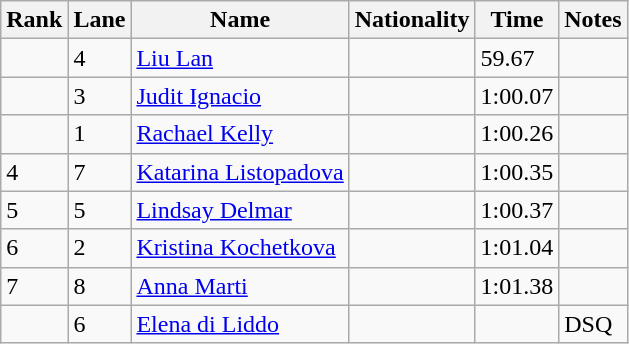<table class="wikitable">
<tr>
<th>Rank</th>
<th>Lane</th>
<th>Name</th>
<th>Nationality</th>
<th>Time</th>
<th>Notes</th>
</tr>
<tr>
<td></td>
<td>4</td>
<td><a href='#'>Liu Lan</a></td>
<td></td>
<td>59.67</td>
<td></td>
</tr>
<tr>
<td></td>
<td>3</td>
<td><a href='#'>Judit Ignacio</a></td>
<td></td>
<td>1:00.07</td>
<td></td>
</tr>
<tr>
<td></td>
<td>1</td>
<td><a href='#'>Rachael Kelly</a></td>
<td></td>
<td>1:00.26</td>
<td></td>
</tr>
<tr>
<td>4</td>
<td>7</td>
<td><a href='#'>Katarina Listopadova</a></td>
<td></td>
<td>1:00.35</td>
<td></td>
</tr>
<tr>
<td>5</td>
<td>5</td>
<td><a href='#'>Lindsay Delmar</a></td>
<td></td>
<td>1:00.37</td>
<td></td>
</tr>
<tr>
<td>6</td>
<td>2</td>
<td><a href='#'>Kristina Kochetkova</a></td>
<td></td>
<td>1:01.04</td>
<td></td>
</tr>
<tr>
<td>7</td>
<td>8</td>
<td><a href='#'>Anna Marti</a></td>
<td></td>
<td>1:01.38</td>
<td></td>
</tr>
<tr>
<td></td>
<td>6</td>
<td><a href='#'>Elena di Liddo</a></td>
<td></td>
<td></td>
<td>DSQ</td>
</tr>
</table>
